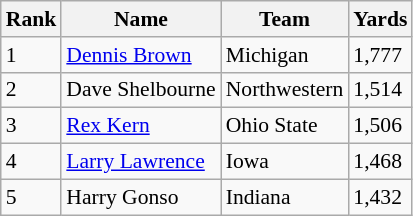<table class="wikitable" style="font-size: 90%">
<tr>
<th>Rank</th>
<th>Name</th>
<th>Team</th>
<th>Yards</th>
</tr>
<tr>
<td>1</td>
<td><a href='#'>Dennis Brown</a></td>
<td>Michigan</td>
<td>1,777</td>
</tr>
<tr>
<td>2</td>
<td>Dave Shelbourne</td>
<td>Northwestern</td>
<td>1,514</td>
</tr>
<tr>
<td>3</td>
<td><a href='#'>Rex Kern</a></td>
<td>Ohio State</td>
<td>1,506</td>
</tr>
<tr>
<td>4</td>
<td><a href='#'>Larry Lawrence</a></td>
<td>Iowa</td>
<td>1,468</td>
</tr>
<tr>
<td>5</td>
<td>Harry Gonso</td>
<td>Indiana</td>
<td>1,432</td>
</tr>
</table>
